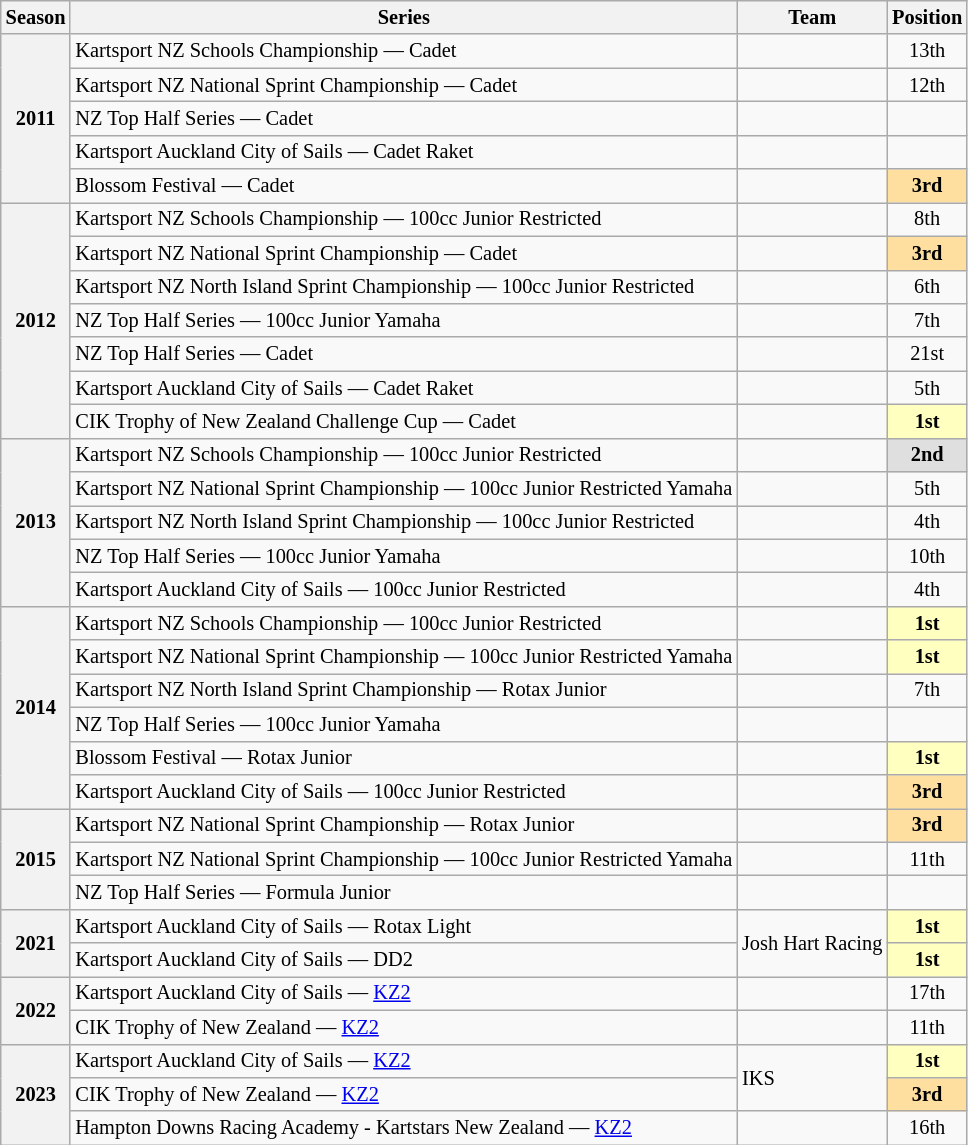<table class="wikitable" style="font-size: 85%; text-align:center">
<tr>
<th>Season</th>
<th>Series</th>
<th>Team</th>
<th>Position</th>
</tr>
<tr>
<th rowspan="5">2011</th>
<td align="left">Kartsport NZ Schools Championship — Cadet</td>
<td align="left"></td>
<td>13th</td>
</tr>
<tr>
<td align="left">Kartsport NZ National Sprint Championship — Cadet</td>
<td align="left"></td>
<td>12th</td>
</tr>
<tr>
<td align="left">NZ Top Half Series — Cadet</td>
<td align="left"></td>
<td></td>
</tr>
<tr>
<td align="left">Kartsport Auckland City of Sails — Cadet Raket</td>
<td align="left"></td>
<td></td>
</tr>
<tr>
<td align="left">Blossom Festival — Cadet</td>
<td align="left"></td>
<td style="background:#FFDF9F;"><strong>3rd</strong></td>
</tr>
<tr>
<th rowspan="7">2012</th>
<td align="left">Kartsport NZ Schools Championship — 100cc Junior Restricted</td>
<td align="left"></td>
<td>8th</td>
</tr>
<tr>
<td align="left">Kartsport NZ National Sprint Championship — Cadet</td>
<td align="left"></td>
<td style="background:#FFDF9F;"><strong>3rd</strong></td>
</tr>
<tr>
<td align="left">Kartsport NZ North Island Sprint Championship — 100cc Junior Restricted</td>
<td align="left"></td>
<td>6th</td>
</tr>
<tr>
<td align="left">NZ Top Half Series — 100cc Junior Yamaha</td>
<td align="left"></td>
<td>7th</td>
</tr>
<tr>
<td align="left">NZ Top Half Series — Cadet</td>
<td align="left"></td>
<td>21st</td>
</tr>
<tr>
<td align="left">Kartsport Auckland City of Sails — Cadet Raket</td>
<td align="left"></td>
<td>5th</td>
</tr>
<tr>
<td align="left">CIK Trophy of New Zealand Challenge Cup — Cadet</td>
<td align="left"></td>
<td style="background:#FFFFBF;"><strong>1st</strong></td>
</tr>
<tr>
<th rowspan="5">2013</th>
<td align="left">Kartsport NZ Schools Championship — 100cc Junior Restricted</td>
<td align="left"></td>
<td style="background:#DFDFDF;"><strong>2nd</strong></td>
</tr>
<tr>
<td align="left">Kartsport NZ National Sprint Championship — 100cc Junior Restricted Yamaha</td>
<td align="left"></td>
<td>5th</td>
</tr>
<tr>
<td align="left">Kartsport NZ North Island Sprint Championship — 100cc Junior Restricted</td>
<td align="left"></td>
<td>4th</td>
</tr>
<tr>
<td align="left">NZ Top Half Series — 100cc Junior Yamaha</td>
<td align="left"></td>
<td>10th</td>
</tr>
<tr>
<td align="left">Kartsport Auckland City of Sails — 100cc Junior Restricted</td>
<td align="left"></td>
<td>4th</td>
</tr>
<tr>
<th rowspan="6">2014</th>
<td align="left">Kartsport NZ Schools Championship — 100cc Junior Restricted</td>
<td align="left"></td>
<td style="background:#FFFFBF;"><strong>1st</strong></td>
</tr>
<tr>
<td align="left">Kartsport NZ National Sprint Championship — 100cc Junior Restricted Yamaha</td>
<td align="left"></td>
<td style="background:#FFFFBF;"><strong>1st</strong></td>
</tr>
<tr>
<td align="left">Kartsport NZ North Island Sprint Championship — Rotax Junior</td>
<td align="left"></td>
<td>7th</td>
</tr>
<tr>
<td align="left">NZ Top Half Series — 100cc Junior Yamaha</td>
<td align="left"></td>
<td></td>
</tr>
<tr>
<td align="left">Blossom Festival — Rotax Junior</td>
<td align="left"></td>
<td style="background:#FFFFBF;"><strong>1st</strong></td>
</tr>
<tr>
<td align="left">Kartsport Auckland City of Sails — 100cc Junior Restricted</td>
<td align="left"></td>
<td style="background:#FFDF9F;"><strong>3rd</strong></td>
</tr>
<tr>
<th rowspan="3">2015</th>
<td align="left">Kartsport NZ National Sprint Championship — Rotax Junior</td>
<td align="left"></td>
<td style="background:#FFDF9F;"><strong>3rd</strong></td>
</tr>
<tr>
<td align="left">Kartsport NZ National Sprint Championship — 100cc Junior Restricted Yamaha</td>
<td align="left"></td>
<td>11th</td>
</tr>
<tr>
<td align="left">NZ Top Half Series — Formula Junior</td>
<td align="left"></td>
<td></td>
</tr>
<tr>
<th rowspan="2">2021</th>
<td align="left">Kartsport Auckland City of Sails — Rotax Light</td>
<td rowspan="2"  align="left">Josh Hart Racing</td>
<td style="background:#FFFFBF;"><strong>1st</strong></td>
</tr>
<tr>
<td align="left">Kartsport Auckland City of Sails — DD2</td>
<td style="background:#FFFFBF;"><strong>1st</strong></td>
</tr>
<tr>
<th rowspan="2">2022</th>
<td align="left">Kartsport Auckland City of Sails — <a href='#'>KZ2</a></td>
<td align="left"></td>
<td>17th</td>
</tr>
<tr>
<td align="left">CIK Trophy of New Zealand — <a href='#'>KZ2</a></td>
<td align="left"></td>
<td>11th</td>
</tr>
<tr>
<th rowspan="3">2023</th>
<td align="left">Kartsport Auckland City of Sails — <a href='#'>KZ2</a></td>
<td rowspan="2"  align="left">IKS</td>
<td style="background:#FFFFBF;"><strong>1st</strong></td>
</tr>
<tr>
<td align="left">CIK Trophy of New Zealand — <a href='#'>KZ2</a></td>
<td style="background:#FFDF9F;"><strong>3rd</strong></td>
</tr>
<tr>
<td align="left">Hampton Downs Racing Academy - Kartstars New Zealand — <a href='#'>KZ2</a></td>
<td align="left"></td>
<td>16th</td>
</tr>
</table>
